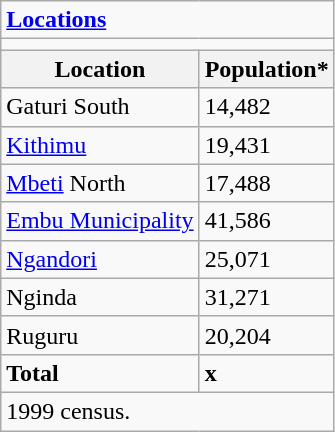<table class="wikitable">
<tr>
<td colspan="2"><strong><a href='#'>Locations</a></strong></td>
</tr>
<tr>
<td colspan="2"></td>
</tr>
<tr>
<th>Location</th>
<th>Population*</th>
</tr>
<tr>
<td>Gaturi South</td>
<td>14,482</td>
</tr>
<tr>
<td><a href='#'>Kithimu</a></td>
<td>19,431</td>
</tr>
<tr>
<td><a href='#'>Mbeti</a> North</td>
<td>17,488</td>
</tr>
<tr>
<td><a href='#'>Embu Municipality</a></td>
<td>41,586</td>
</tr>
<tr>
<td><a href='#'>Ngandori</a></td>
<td>25,071</td>
</tr>
<tr>
<td>Nginda</td>
<td>31,271</td>
</tr>
<tr>
<td>Ruguru</td>
<td>20,204</td>
</tr>
<tr>
<td><strong>Total</strong></td>
<td><strong>x</strong></td>
</tr>
<tr>
<td colspan="2">1999 census.</td>
</tr>
</table>
